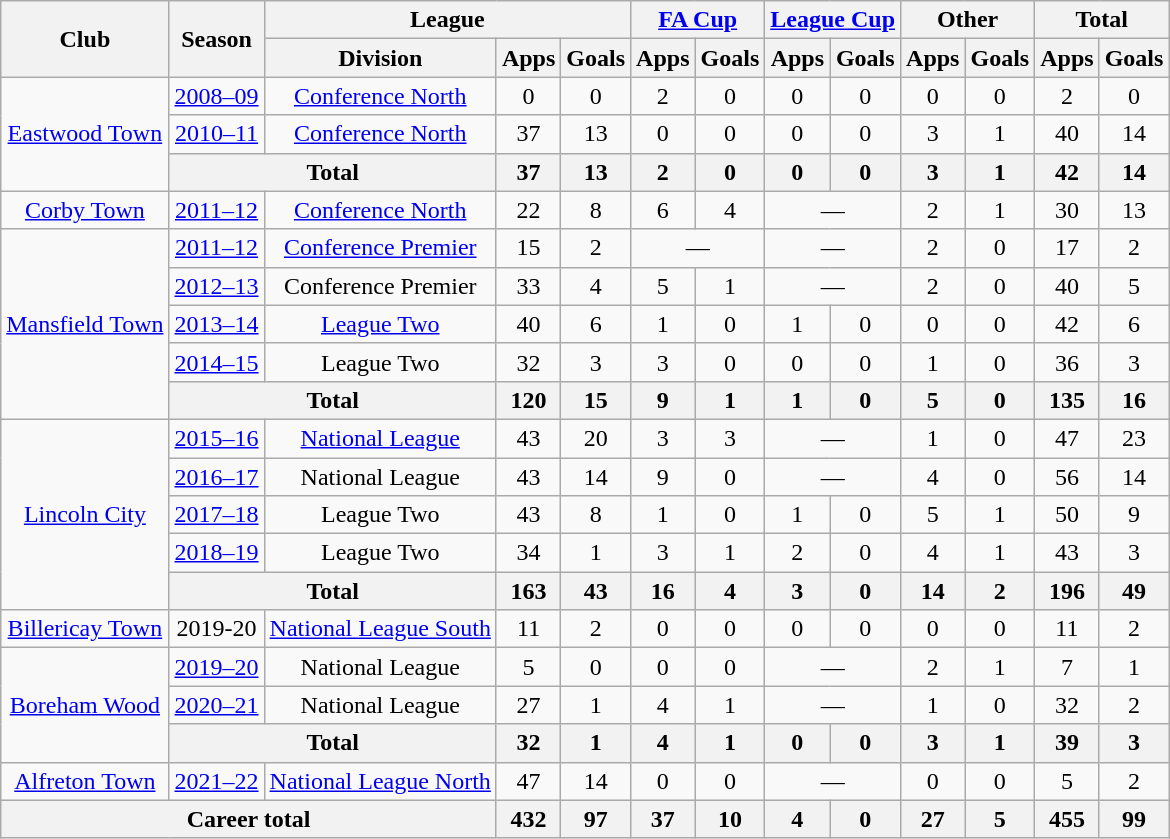<table class=wikitable style="text-align:center">
<tr>
<th rowspan=2>Club</th>
<th rowspan=2>Season</th>
<th colspan=3>League</th>
<th colspan=2><a href='#'>FA Cup</a></th>
<th colspan=2><a href='#'>League Cup</a></th>
<th colspan=2>Other</th>
<th colspan=2>Total</th>
</tr>
<tr>
<th>Division</th>
<th>Apps</th>
<th>Goals</th>
<th>Apps</th>
<th>Goals</th>
<th>Apps</th>
<th>Goals</th>
<th>Apps</th>
<th>Goals</th>
<th>Apps</th>
<th>Goals</th>
</tr>
<tr>
<td rowspan=3><a href='#'>Eastwood Town</a></td>
<td><a href='#'>2008–09</a></td>
<td><a href='#'>Conference North</a></td>
<td>0</td>
<td>0</td>
<td>2</td>
<td>0</td>
<td>0</td>
<td>0</td>
<td>0</td>
<td>0</td>
<td>2</td>
<td>0</td>
</tr>
<tr>
<td><a href='#'>2010–11</a></td>
<td><a href='#'>Conference North</a></td>
<td>37</td>
<td>13</td>
<td>0</td>
<td>0</td>
<td>0</td>
<td>0</td>
<td>3</td>
<td>1</td>
<td>40</td>
<td>14</td>
</tr>
<tr>
<th colspan=2>Total</th>
<th>37</th>
<th>13</th>
<th>2</th>
<th>0</th>
<th>0</th>
<th>0</th>
<th>3</th>
<th>1</th>
<th>42</th>
<th>14</th>
</tr>
<tr>
<td><a href='#'>Corby Town</a></td>
<td><a href='#'>2011–12</a></td>
<td><a href='#'>Conference North</a></td>
<td>22</td>
<td>8</td>
<td>6</td>
<td>4</td>
<td colspan=2>—</td>
<td>2</td>
<td>1</td>
<td>30</td>
<td>13</td>
</tr>
<tr>
<td rowspan=5><a href='#'>Mansfield Town</a></td>
<td><a href='#'>2011–12</a></td>
<td><a href='#'>Conference Premier</a></td>
<td>15</td>
<td>2</td>
<td colspan=2>—</td>
<td colspan=2>—</td>
<td>2</td>
<td>0</td>
<td>17</td>
<td>2</td>
</tr>
<tr>
<td><a href='#'>2012–13</a></td>
<td>Conference Premier</td>
<td>33</td>
<td>4</td>
<td>5</td>
<td>1</td>
<td colspan=2>—</td>
<td>2</td>
<td>0</td>
<td>40</td>
<td>5</td>
</tr>
<tr>
<td><a href='#'>2013–14</a></td>
<td><a href='#'>League Two</a></td>
<td>40</td>
<td>6</td>
<td>1</td>
<td>0</td>
<td>1</td>
<td>0</td>
<td>0</td>
<td>0</td>
<td>42</td>
<td>6</td>
</tr>
<tr>
<td><a href='#'>2014–15</a></td>
<td>League Two</td>
<td>32</td>
<td>3</td>
<td>3</td>
<td>0</td>
<td>0</td>
<td>0</td>
<td>1</td>
<td>0</td>
<td>36</td>
<td>3</td>
</tr>
<tr>
<th colspan=2>Total</th>
<th>120</th>
<th>15</th>
<th>9</th>
<th>1</th>
<th>1</th>
<th>0</th>
<th>5</th>
<th>0</th>
<th>135</th>
<th>16</th>
</tr>
<tr>
<td rowspan=5><a href='#'>Lincoln City</a></td>
<td><a href='#'>2015–16</a></td>
<td><a href='#'>National League</a></td>
<td>43</td>
<td>20</td>
<td>3</td>
<td>3</td>
<td colspan=2>—</td>
<td>1</td>
<td>0</td>
<td>47</td>
<td>23</td>
</tr>
<tr>
<td><a href='#'>2016–17</a></td>
<td>National League</td>
<td>43</td>
<td>14</td>
<td>9</td>
<td>0</td>
<td colspan=2>—</td>
<td>4</td>
<td>0</td>
<td>56</td>
<td>14</td>
</tr>
<tr>
<td><a href='#'>2017–18</a></td>
<td>League Two</td>
<td>43</td>
<td>8</td>
<td>1</td>
<td>0</td>
<td>1</td>
<td>0</td>
<td>5</td>
<td>1</td>
<td>50</td>
<td>9</td>
</tr>
<tr>
<td><a href='#'>2018–19</a></td>
<td>League Two</td>
<td>34</td>
<td>1</td>
<td>3</td>
<td>1</td>
<td>2</td>
<td>0</td>
<td>4</td>
<td>1</td>
<td>43</td>
<td>3</td>
</tr>
<tr>
<th colspan=2>Total</th>
<th>163</th>
<th>43</th>
<th>16</th>
<th>4</th>
<th>3</th>
<th>0</th>
<th>14</th>
<th>2</th>
<th>196</th>
<th>49</th>
</tr>
<tr>
<td><a href='#'>Billericay Town</a></td>
<td>2019-20</td>
<td><a href='#'>National League South</a></td>
<td>11</td>
<td>2</td>
<td>0</td>
<td>0</td>
<td>0</td>
<td>0</td>
<td>0</td>
<td>0</td>
<td>11</td>
<td>2</td>
</tr>
<tr>
<td rowspan="3"><a href='#'>Boreham Wood</a></td>
<td><a href='#'>2019–20</a></td>
<td>National League</td>
<td>5</td>
<td>0</td>
<td>0</td>
<td>0</td>
<td colspan="2">—</td>
<td>2</td>
<td>1</td>
<td>7</td>
<td>1</td>
</tr>
<tr>
<td><a href='#'>2020–21</a></td>
<td>National League</td>
<td>27</td>
<td>1</td>
<td>4</td>
<td>1</td>
<td colspan="2">—</td>
<td>1</td>
<td>0</td>
<td>32</td>
<td>2</td>
</tr>
<tr>
<th colspan="2">Total</th>
<th>32</th>
<th>1</th>
<th>4</th>
<th>1</th>
<th>0</th>
<th>0</th>
<th>3</th>
<th>1</th>
<th>39</th>
<th>3</th>
</tr>
<tr>
<td><a href='#'>Alfreton Town</a></td>
<td><a href='#'>2021–22</a></td>
<td><a href='#'>National League North</a></td>
<td>47</td>
<td>14</td>
<td>0</td>
<td>0</td>
<td colspan="2">—</td>
<td>0</td>
<td>0</td>
<td>5</td>
<td>2</td>
</tr>
<tr>
<th colspan="3">Career total</th>
<th>432</th>
<th>97</th>
<th>37</th>
<th>10</th>
<th>4</th>
<th>0</th>
<th>27</th>
<th>5</th>
<th>455</th>
<th>99</th>
</tr>
</table>
